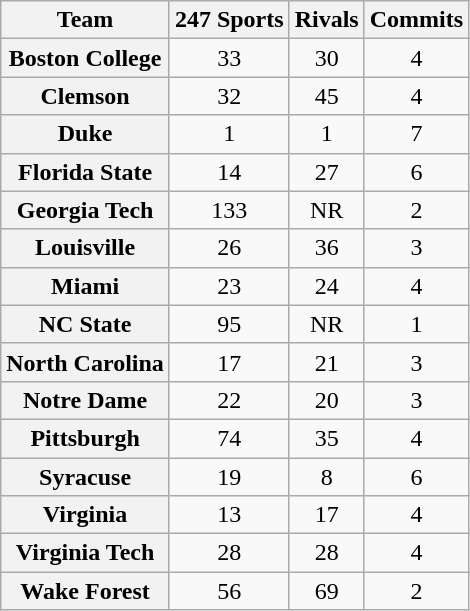<table class="wikitable sortable" style="text-align:center">
<tr>
<th>Team</th>
<th>247 Sports</th>
<th>Rivals</th>
<th>Commits</th>
</tr>
<tr>
<th style=>Boston College</th>
<td>33</td>
<td>30</td>
<td>4</td>
</tr>
<tr>
<th style=>Clemson</th>
<td>32</td>
<td>45</td>
<td>4</td>
</tr>
<tr>
<th style=>Duke</th>
<td>1</td>
<td>1</td>
<td>7</td>
</tr>
<tr>
<th style=>Florida State</th>
<td>14</td>
<td>27</td>
<td>6</td>
</tr>
<tr>
<th style=>Georgia Tech</th>
<td>133</td>
<td>NR</td>
<td>2</td>
</tr>
<tr>
<th style=>Louisville</th>
<td>26</td>
<td>36</td>
<td>3</td>
</tr>
<tr>
<th style=>Miami</th>
<td>23</td>
<td>24</td>
<td>4</td>
</tr>
<tr>
<th style=>NC State</th>
<td>95</td>
<td>NR</td>
<td>1</td>
</tr>
<tr>
<th style=>North Carolina</th>
<td>17</td>
<td>21</td>
<td>3</td>
</tr>
<tr>
<th style=>Notre Dame</th>
<td>22</td>
<td>20</td>
<td>3</td>
</tr>
<tr>
<th style=>Pittsburgh</th>
<td>74</td>
<td>35</td>
<td>4</td>
</tr>
<tr>
<th style=>Syracuse</th>
<td>19</td>
<td>8</td>
<td>6</td>
</tr>
<tr>
<th style=>Virginia</th>
<td>13</td>
<td>17</td>
<td>4</td>
</tr>
<tr>
<th style=>Virginia Tech</th>
<td>28</td>
<td>28</td>
<td>4</td>
</tr>
<tr>
<th style=>Wake Forest</th>
<td>56</td>
<td>69</td>
<td>2</td>
</tr>
</table>
